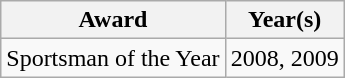<table class="wikitable">
<tr>
<th>Award</th>
<th>Year(s)</th>
</tr>
<tr>
<td>Sportsman of the Year</td>
<td>2008, 2009</td>
</tr>
</table>
